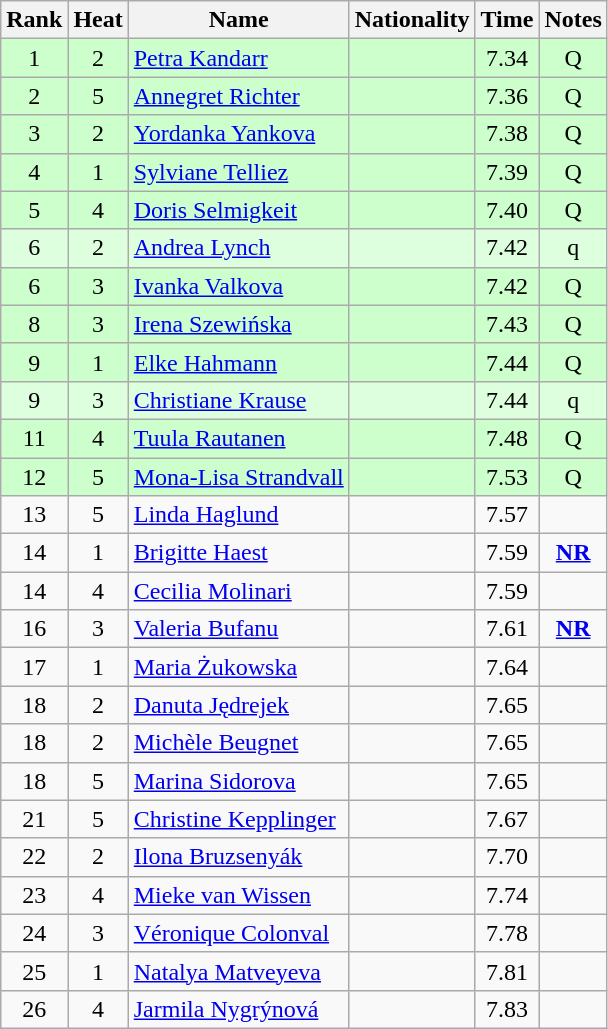<table class="wikitable sortable" style="text-align:center">
<tr>
<th>Rank</th>
<th>Heat</th>
<th>Name</th>
<th>Nationality</th>
<th>Time</th>
<th>Notes</th>
</tr>
<tr bgcolor=ccffcc>
<td>1</td>
<td>2</td>
<td align="left"><a href='#'>Petra Kandarr</a></td>
<td align=left></td>
<td>7.34</td>
<td>Q</td>
</tr>
<tr bgcolor=ccffcc>
<td>2</td>
<td>5</td>
<td align="left"><a href='#'>Annegret Richter</a></td>
<td align=left></td>
<td>7.36</td>
<td>Q</td>
</tr>
<tr bgcolor=ccffcc>
<td>3</td>
<td>2</td>
<td align="left"><a href='#'>Yordanka Yankova</a></td>
<td align=left></td>
<td>7.38</td>
<td>Q</td>
</tr>
<tr bgcolor=ccffcc>
<td>4</td>
<td>1</td>
<td align="left"><a href='#'>Sylviane Telliez</a></td>
<td align=left></td>
<td>7.39</td>
<td>Q</td>
</tr>
<tr bgcolor=ccffcc>
<td>5</td>
<td>4</td>
<td align="left"><a href='#'>Doris Selmigkeit</a></td>
<td align=left></td>
<td>7.40</td>
<td>Q</td>
</tr>
<tr bgcolor=ddffdd>
<td>6</td>
<td>2</td>
<td align="left"><a href='#'>Andrea Lynch</a></td>
<td align=left></td>
<td>7.42</td>
<td>q</td>
</tr>
<tr bgcolor=ccffcc>
<td>6</td>
<td>3</td>
<td align="left"><a href='#'>Ivanka Valkova</a></td>
<td align=left></td>
<td>7.42</td>
<td>Q</td>
</tr>
<tr bgcolor=ccffcc>
<td>8</td>
<td>3</td>
<td align="left"><a href='#'>Irena Szewińska</a></td>
<td align=left></td>
<td>7.43</td>
<td>Q</td>
</tr>
<tr bgcolor=ccffcc>
<td>9</td>
<td>1</td>
<td align="left"><a href='#'>Elke Hahmann</a></td>
<td align=left></td>
<td>7.44</td>
<td>Q</td>
</tr>
<tr bgcolor=ddffdd>
<td>9</td>
<td>3</td>
<td align="left"><a href='#'>Christiane Krause</a></td>
<td align=left></td>
<td>7.44</td>
<td>q</td>
</tr>
<tr bgcolor=ccffcc>
<td>11</td>
<td>4</td>
<td align="left"><a href='#'>Tuula Rautanen</a></td>
<td align=left></td>
<td>7.48</td>
<td>Q</td>
</tr>
<tr bgcolor=ccffcc>
<td>12</td>
<td>5</td>
<td align="left"><a href='#'>Mona-Lisa Strandvall</a></td>
<td align=left></td>
<td>7.53</td>
<td>Q</td>
</tr>
<tr>
<td>13</td>
<td>5</td>
<td align="left"><a href='#'>Linda Haglund</a></td>
<td align=left></td>
<td>7.57</td>
<td></td>
</tr>
<tr>
<td>14</td>
<td>1</td>
<td align="left"><a href='#'>Brigitte Haest</a></td>
<td align=left></td>
<td>7.59</td>
<td><strong><a href='#'>NR</a></strong></td>
</tr>
<tr>
<td>14</td>
<td>4</td>
<td align="left"><a href='#'>Cecilia Molinari</a></td>
<td align=left></td>
<td>7.59</td>
<td></td>
</tr>
<tr>
<td>16</td>
<td>3</td>
<td align="left"><a href='#'>Valeria Bufanu</a></td>
<td align=left></td>
<td>7.61</td>
<td><strong><a href='#'>NR</a></strong></td>
</tr>
<tr>
<td>17</td>
<td>1</td>
<td align="left"><a href='#'>Maria Żukowska</a></td>
<td align=left></td>
<td>7.64</td>
<td></td>
</tr>
<tr>
<td>18</td>
<td>2</td>
<td align="left"><a href='#'>Danuta Jędrejek</a></td>
<td align=left></td>
<td>7.65</td>
<td></td>
</tr>
<tr>
<td>18</td>
<td>2</td>
<td align="left"><a href='#'>Michèle Beugnet</a></td>
<td align=left></td>
<td>7.65</td>
<td></td>
</tr>
<tr>
<td>18</td>
<td>5</td>
<td align="left"><a href='#'>Marina Sidorova</a></td>
<td align=left></td>
<td>7.65</td>
<td></td>
</tr>
<tr>
<td>21</td>
<td>5</td>
<td align="left"><a href='#'>Christine Kepplinger</a></td>
<td align=left></td>
<td>7.67</td>
<td></td>
</tr>
<tr>
<td>22</td>
<td>2</td>
<td align="left"><a href='#'>Ilona Bruzsenyák</a></td>
<td align=left></td>
<td>7.70</td>
<td></td>
</tr>
<tr>
<td>23</td>
<td>4</td>
<td align="left"><a href='#'>Mieke van Wissen</a></td>
<td align=left></td>
<td>7.74</td>
<td></td>
</tr>
<tr>
<td>24</td>
<td>3</td>
<td align="left"><a href='#'>Véronique Colonval</a></td>
<td align=left></td>
<td>7.78</td>
<td></td>
</tr>
<tr>
<td>25</td>
<td>1</td>
<td align="left"><a href='#'>Natalya Matveyeva</a></td>
<td align=left></td>
<td>7.81</td>
<td></td>
</tr>
<tr>
<td>26</td>
<td>4</td>
<td align="left"><a href='#'>Jarmila Nygrýnová</a></td>
<td align=left></td>
<td>7.83</td>
<td></td>
</tr>
</table>
